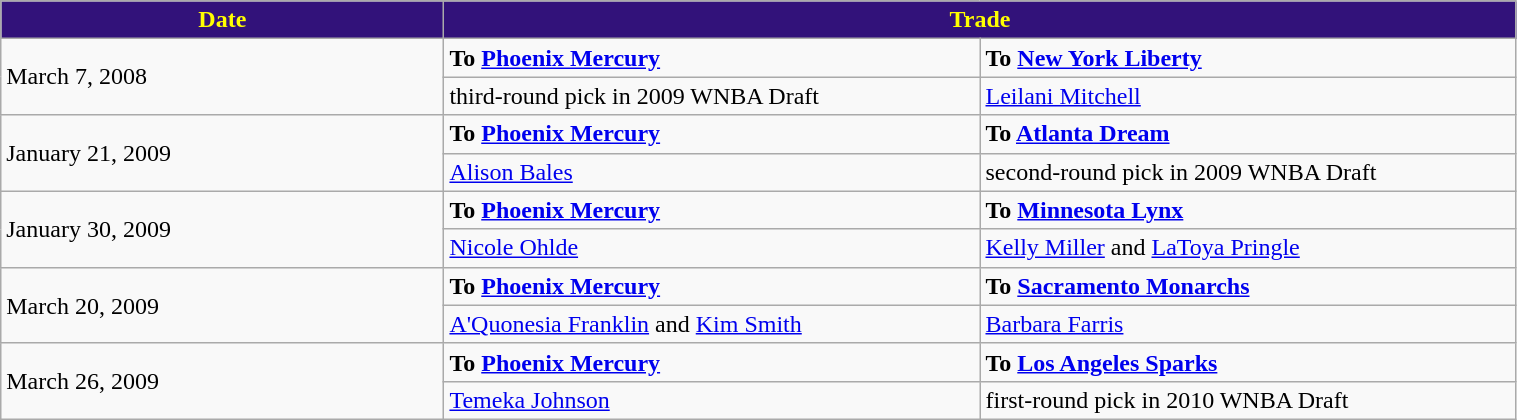<table class="wikitable" style="width:80%">
<tr>
<th style="background:#32127A;color:#FFFF00; width=200">Date</th>
<th style="background:#32127A;color:#FFFF00;" colspan=2>Trade</th>
</tr>
<tr>
<td rowspan=2>March 7, 2008</td>
<td width=350><strong>To <a href='#'>Phoenix Mercury</a></strong></td>
<td width=350><strong>To <a href='#'>New York Liberty</a></strong></td>
</tr>
<tr>
<td>third-round pick in 2009 WNBA Draft</td>
<td><a href='#'>Leilani Mitchell</a></td>
</tr>
<tr>
<td rowspan=2>January 21, 2009</td>
<td width=350><strong>To <a href='#'>Phoenix Mercury</a></strong></td>
<td width=350><strong>To <a href='#'>Atlanta Dream</a></strong></td>
</tr>
<tr>
<td><a href='#'>Alison Bales</a></td>
<td>second-round pick in 2009 WNBA Draft</td>
</tr>
<tr>
<td rowspan=2>January 30, 2009</td>
<td width=350><strong>To <a href='#'>Phoenix Mercury</a></strong></td>
<td width=350><strong>To <a href='#'>Minnesota Lynx</a></strong></td>
</tr>
<tr>
<td><a href='#'>Nicole Ohlde</a></td>
<td><a href='#'>Kelly Miller</a> and <a href='#'>LaToya Pringle</a></td>
</tr>
<tr>
<td rowspan=2>March 20, 2009</td>
<td width=350><strong>To <a href='#'>Phoenix Mercury</a></strong></td>
<td width=350><strong>To <a href='#'>Sacramento Monarchs</a></strong></td>
</tr>
<tr>
<td><a href='#'>A'Quonesia Franklin</a> and <a href='#'>Kim Smith</a></td>
<td><a href='#'>Barbara Farris</a></td>
</tr>
<tr>
<td rowspan=2>March 26, 2009</td>
<td width=350><strong>To <a href='#'>Phoenix Mercury</a></strong></td>
<td width=350><strong>To <a href='#'>Los Angeles Sparks</a></strong></td>
</tr>
<tr>
<td><a href='#'>Temeka Johnson</a></td>
<td>first-round pick in 2010 WNBA Draft</td>
</tr>
</table>
